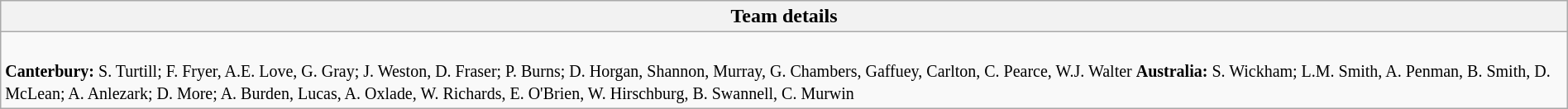<table style="width:100%" class="wikitable collapsible collapsed">
<tr>
<th>Team details</th>
</tr>
<tr>
<td><br><small>
<strong>Canterbury:</strong> S. Turtill; F. Fryer, A.E. Love, G. Gray; J. Weston, D. Fraser; P. Burns; D. Horgan, Shannon, Murray, G. Chambers, Gaffuey, Carlton, C. Pearce, W.J. Walter
<strong>Australia:</strong> S. Wickham; L.M. Smith, A. Penman, B. Smith, D. McLean; A. Anlezark; D. More; A. Burden, Lucas, A. Oxlade, W. Richards, E. O'Brien, W. Hirschburg, B. Swannell, C. Murwin
</small></td>
</tr>
</table>
